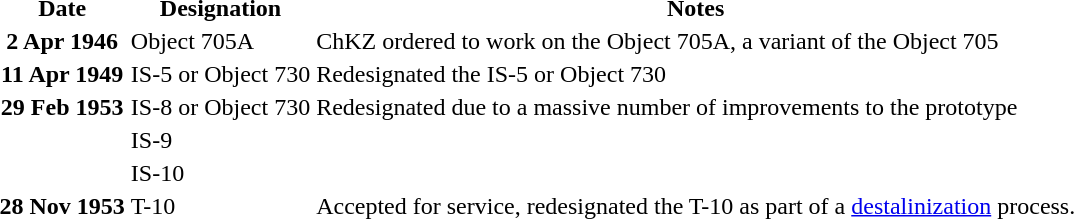<table>
<tr>
<th>Date</th>
<th>Designation</th>
<th>Notes</th>
</tr>
<tr>
<th>2 Apr 1946</th>
<td>Object 705A</td>
<td>ChKZ ordered to work on the Object 705A, a variant of the Object 705</td>
</tr>
<tr>
<th>11 Apr 1949</th>
<td>IS-5 or Object 730</td>
<td>Redesignated the IS-5 or Object 730</td>
</tr>
<tr>
<th>29 Feb 1953</th>
<td>IS-8 or Object 730</td>
<td>Redesignated due to a massive number of improvements to the prototype</td>
</tr>
<tr>
<th></th>
<td>IS-9</td>
<td></td>
</tr>
<tr>
<th></th>
<td>IS-10</td>
<td></td>
</tr>
<tr>
<th>28 Nov 1953</th>
<td>T-10</td>
<td>Accepted for service, redesignated the T-10 as part of a <a href='#'>destalinization</a> process.</td>
</tr>
</table>
